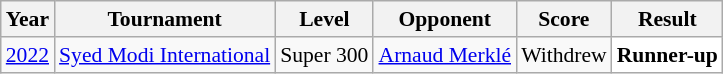<table class="sortable wikitable" style="font-size: 90%;">
<tr>
<th>Year</th>
<th>Tournament</th>
<th>Level</th>
<th>Opponent</th>
<th>Score</th>
<th>Result</th>
</tr>
<tr>
<td align="center"><a href='#'>2022</a></td>
<td align="left"><a href='#'>Syed Modi International</a></td>
<td align="left">Super 300</td>
<td align="left"> <a href='#'>Arnaud Merklé</a></td>
<td align="left">Withdrew</td>
<td style="text-align:left; background:white"> <strong>Runner-up</strong></td>
</tr>
</table>
